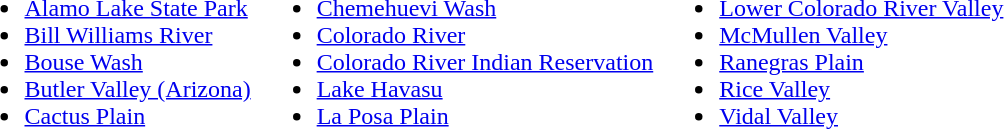<table>
<tr>
<td><br><ul><li><a href='#'>Alamo Lake State Park</a></li><li><a href='#'>Bill Williams River</a></li><li><a href='#'>Bouse Wash</a></li><li><a href='#'>Butler Valley (Arizona)</a></li><li><a href='#'>Cactus Plain</a></li></ul></td>
<td><br><ul><li><a href='#'>Chemehuevi Wash</a></li><li><a href='#'>Colorado River</a></li><li><a href='#'>Colorado River Indian Reservation</a></li><li><a href='#'>Lake Havasu</a></li><li><a href='#'>La Posa Plain</a></li></ul></td>
<td><br><ul><li><a href='#'>Lower Colorado River Valley</a></li><li><a href='#'>McMullen Valley</a></li><li><a href='#'>Ranegras Plain</a></li><li><a href='#'>Rice Valley</a></li><li><a href='#'>Vidal Valley</a></li></ul></td>
<td></td>
</tr>
</table>
